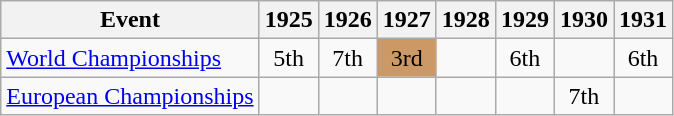<table class="wikitable">
<tr>
<th>Event</th>
<th>1925</th>
<th>1926</th>
<th>1927</th>
<th>1928</th>
<th>1929</th>
<th>1930</th>
<th>1931</th>
</tr>
<tr>
<td><a href='#'>World Championships</a></td>
<td align="center">5th</td>
<td align="center">7th</td>
<td align="center" bgcolor="cc9966">3rd</td>
<td></td>
<td align="center">6th</td>
<td></td>
<td align="center">6th</td>
</tr>
<tr>
<td><a href='#'>European Championships</a></td>
<td></td>
<td></td>
<td></td>
<td></td>
<td></td>
<td align="center">7th</td>
<td></td>
</tr>
</table>
